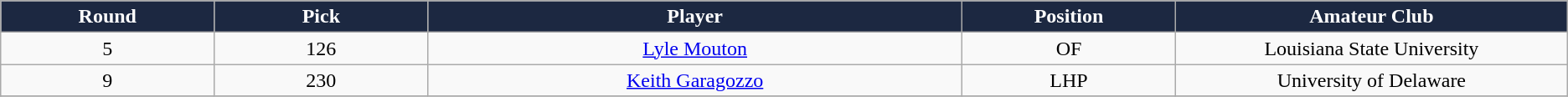<table class="wikitable sortable">
<tr>
<th style="background:#1c2841;color:white;" width="6%">Round</th>
<th style="background:#1c2841;color:white;" width="6%">Pick</th>
<th style="background:#1c2841;color:white;" width="15%">Player</th>
<th style="background:#1c2841;color:white;" width="6%">Position</th>
<th style="background:#1c2841;color:white;" width="11%">Amateur Club</th>
</tr>
<tr align=center>
<td>5</td>
<td>126</td>
<td><a href='#'>Lyle Mouton</a></td>
<td>OF</td>
<td>Louisiana State University</td>
</tr>
<tr align=center>
<td>9</td>
<td>230</td>
<td><a href='#'>Keith Garagozzo</a></td>
<td>LHP</td>
<td>University of Delaware</td>
</tr>
<tr align=center>
</tr>
</table>
